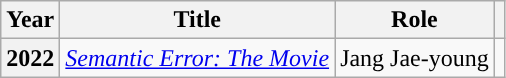<table class="wikitable ">
<tr>
<th scope="col">Year</th>
<th scope="col">Title</th>
<th scope="col">Role</th>
<th scope="col" class="unsortable"></th>
</tr>
<tr>
<th scope="row">2022</th>
<td><em><a href='#'>Semantic Error: The Movie</a></em></td>
<td>Jang Jae-young</td>
<td style="text-align:center"></td>
</tr>
</table>
